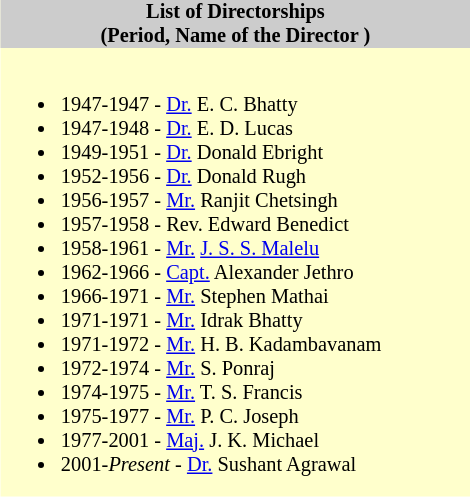<table class="toccolours" style="float:right; margin-left:1em; font-size:85%; background:#ffc; color:black; width:23em; max-width:40%;" cellspacing="0" cellpadding="0">
<tr>
<th style="background:#ccc;">List of Directorships<br>(Period, Name of the Director )</th>
</tr>
<tr>
<td style="text-align: left;"><br><ul><li>1947-1947 - <a href='#'>Dr.</a> E. C. Bhatty</li><li>1947-1948 - <a href='#'>Dr.</a> E. D. Lucas</li><li>1949-1951 - <a href='#'>Dr.</a> Donald Ebright</li><li>1952-1956 - <a href='#'>Dr.</a> Donald Rugh</li><li>1956-1957 - <a href='#'>Mr.</a> Ranjit Chetsingh</li><li>1957-1958 - Rev. Edward Benedict</li><li>1958-1961 - <a href='#'>Mr.</a> <a href='#'>J. S. S. Malelu</a></li><li>1962-1966 - <a href='#'>Capt.</a> Alexander Jethro</li><li>1966-1971 - <a href='#'>Mr.</a> Stephen Mathai</li><li>1971-1971 - <a href='#'>Mr.</a> Idrak Bhatty</li><li>1971-1972 - <a href='#'>Mr.</a> H. B. Kadambavanam</li><li>1972-1974 - <a href='#'>Mr.</a> S. Ponraj</li><li>1974-1975 - <a href='#'>Mr.</a> T. S. Francis</li><li>1975-1977 - <a href='#'>Mr.</a> P. C. Joseph</li><li>1977-2001 - <a href='#'>Maj.</a> J. K. Michael</li><li>2001-<em>Present</em> - <a href='#'>Dr.</a> Sushant Agrawal</li></ul></td>
</tr>
</table>
